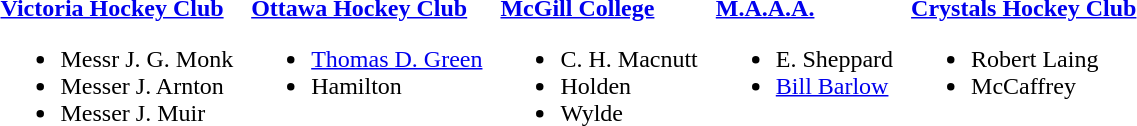<table>
<tr ---->
<td valign="top"><br><strong><a href='#'>Victoria Hockey Club</a></strong><ul><li>Messr J. G. Monk</li><li>Messer J. Arnton</li><li>Messer J. Muir</li></ul></td>
<td valign="top"></td>
<td valign="top"></td>
<td valign="top"><br><strong><a href='#'>Ottawa Hockey Club</a></strong><ul><li><a href='#'>Thomas D. Green</a></li><li>Hamilton</li></ul></td>
<td valign="top"></td>
<td valign="top"></td>
<td valign="top"><br><strong><a href='#'>McGill College</a></strong><ul><li>C. H. Macnutt</li><li>Holden</li><li>Wylde</li></ul></td>
<td valign="top"></td>
<td valign="top"></td>
<td valign="top"><br><strong><a href='#'>M.A.A.A.</a></strong><ul><li>E. Sheppard</li><li><a href='#'>Bill Barlow</a></li></ul></td>
<td valign="top"></td>
<td valign="top"></td>
<td valign="top"><br><strong><a href='#'>Crystals Hockey Club</a></strong><ul><li>Robert Laing</li><li>McCaffrey</li></ul></td>
</tr>
</table>
